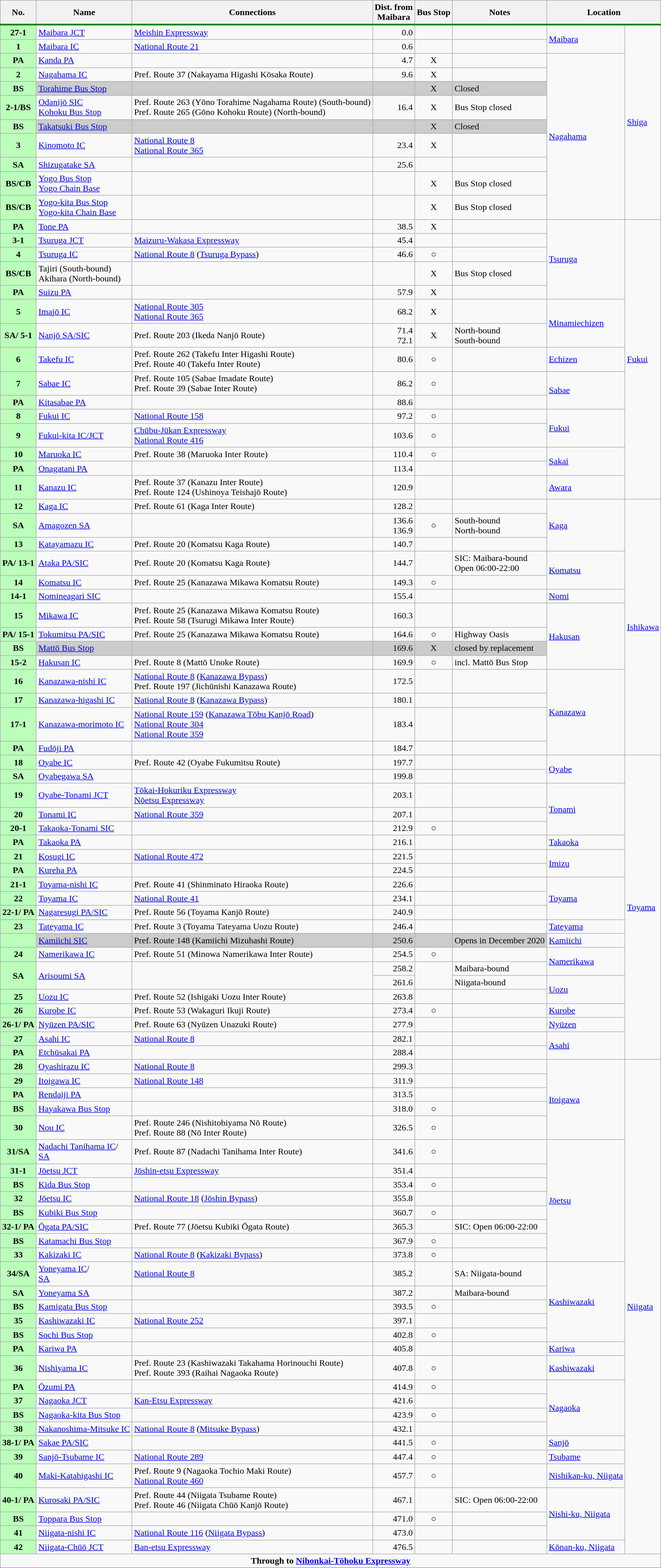<table class="wikitable">
<tr>
<th style="border-bottom:3px solid green;">No.</th>
<th style="border-bottom:3px solid green;">Name</th>
<th style="border-bottom:3px solid green;">Connections</th>
<th style="border-bottom:3px solid green;">Dist. from<br>Maibara</th>
<th style="border-bottom:3px solid green;">Bus Stop</th>
<th style="border-bottom:3px solid green;">Notes</th>
<th colspan="2" style="border-bottom:3px solid green;">Location</th>
</tr>
<tr>
<th style="background-color:#BFB;">27-1</th>
<td><a href='#'>Maibara JCT</a></td>
<td> <a href='#'>Meishin Expressway</a></td>
<td style="text-align:right;">0.0</td>
<td style="text-align:center;"></td>
<td></td>
<td rowspan="2"><a href='#'>Maibara</a></td>
<td rowspan="11" style="width:1em;"><a href='#'>Shiga</a></td>
</tr>
<tr>
<th style="background-color:#BFB;">1</th>
<td><a href='#'>Maibara IC</a></td>
<td> <a href='#'>National Route 21</a></td>
<td style="text-align:right;">0.6</td>
<td></td>
</tr>
<tr>
<th style="background-color:#BFB;">PA</th>
<td><a href='#'>Kanda PA</a></td>
<td style="text-align:center;"></td>
<td style="text-align:right;">4.7</td>
<td style="text-align:center;">X</td>
<td></td>
<td rowspan="9"><a href='#'>Nagahama</a></td>
</tr>
<tr>
<th style="background-color:#BFB;">2</th>
<td><a href='#'>Nagahama IC</a></td>
<td>Pref. Route 37 (Nakayama Higashi Kōsaka Route)</td>
<td style="text-align:right;">9.6</td>
<td style="text-align:center;">X</td>
<td></td>
</tr>
<tr>
<th style="background-color:#BFB;">BS</th>
<td style="background-color:#CCC;"><a href='#'>Torahime Bus Stop</a></td>
<td style="background-color:#CCC;"></td>
<td style="background-color:#CCC;"></td>
<td style="background-color:#CCC; text-align:center;">X</td>
<td style="background-color:#CCC;">Closed</td>
</tr>
<tr>
<th style="background-color:#BFB;">2-1/BS</th>
<td><a href='#'>Odanijō SIC</a><br><a href='#'>Kohoku Bus Stop</a></td>
<td>Pref. Route 263 (Yōno Torahime Nagahama Route) (South-bound)<br>Pref. Route 265 (Gōno Kohoku Route) (North-bound)</td>
<td style="text-align:right;">16.4</td>
<td style="text-align:center;">X</td>
<td>Bus Stop closed</td>
</tr>
<tr>
<th style="background-color:#BFB;">BS</th>
<td style="background-color:#CCC;"><a href='#'>Takatsuki Bus Stop</a></td>
<td style="background-color:#CCC;"></td>
<td style="background-color:#CCC;"></td>
<td style="background-color:#CCC; text-align:center;">X</td>
<td style="background-color:#CCC;">Closed</td>
</tr>
<tr>
<th style="background-color:#BFB;">3</th>
<td><a href='#'>Kinomoto IC</a></td>
<td> <a href='#'>National Route 8</a><br> <a href='#'>National Route 365</a></td>
<td style="text-align:right;">23.4</td>
<td style="text-align:center;">X</td>
<td></td>
</tr>
<tr>
<th style="background-color:#BFB;">SA</th>
<td><a href='#'>Shizugatake SA</a></td>
<td style="text-align:center;"></td>
<td style="text-align:right;">25.6</td>
<td></td>
</tr>
<tr>
<th style="background-color:#BFB;">BS/CB</th>
<td><a href='#'>Yogo Bus Stop</a><br><a href='#'>Yogo Chain Base</a></td>
<td style="text-align:center;"></td>
<td style="text-align:right;"></td>
<td style="text-align:center;">X</td>
<td>Bus Stop closed</td>
</tr>
<tr>
<th style="background-color:#BFB;">BS/CB</th>
<td><a href='#'>Yogo-kita Bus Stop</a><br><a href='#'>Yogo-kita Chain Base</a></td>
<td style="text-align:center;"></td>
<td style="text-align:right;"></td>
<td style="text-align:center;">X</td>
<td>Bus Stop closed</td>
</tr>
<tr>
<th style="background-color:#BFB;">PA</th>
<td><a href='#'>Tone PA</a></td>
<td style="text-align:center;"></td>
<td style="text-align:right;">38.5</td>
<td style="text-align:center;">X</td>
<td></td>
<td rowspan="5"><a href='#'>Tsuruga</a></td>
<td rowspan="15" style="width:1em;"><a href='#'>Fukui</a></td>
</tr>
<tr>
<th style="background-color:#BFB;">3-1</th>
<td><a href='#'>Tsuruga JCT</a></td>
<td> <a href='#'>Maizuru-Wakasa Expressway</a></td>
<td style="text-align:right;">45.4</td>
<td></td>
<td></td>
</tr>
<tr>
<th style="background-color:#BFB;">4</th>
<td><a href='#'>Tsuruga IC</a></td>
<td> <a href='#'>National Route 8</a> (<a href='#'>Tsuruga Bypass</a>)</td>
<td style="text-align:right;">46.6</td>
<td style="text-align:center;">○</td>
<td></td>
</tr>
<tr>
<th style="background-color:#BFB;">BS/CB</th>
<td>Tajiri (South-bound)<br>Akihara (North-bound)</td>
<td style="text-align:center;"></td>
<td style="text-align:right;"></td>
<td style="text-align:center;">X</td>
<td>Bus Stop closed</td>
</tr>
<tr>
<th style="background-color:#BFB;">PA</th>
<td><a href='#'>Suizu PA</a></td>
<td style="text-align:center;"></td>
<td style="text-align:right;">57.9</td>
<td style="text-align:center;">X</td>
<td></td>
</tr>
<tr>
<th style="background-color:#BFB;">5</th>
<td><a href='#'>Imajō IC</a></td>
<td> <a href='#'>National Route 305</a><br> <a href='#'>National Route 365</a></td>
<td style="text-align:right;">68.2</td>
<td style="text-align:center;">X</td>
<td></td>
<td rowspan="2"><a href='#'>Minamiechizen</a></td>
</tr>
<tr>
<th style="background-color:#BFB;">SA/ 5-1</th>
<td><a href='#'>Nanjō SA/SIC</a></td>
<td>Pref. Route 203 (Ikeda Nanjō Route)</td>
<td style="text-align:right;">71.4<br>72.1</td>
<td style="text-align:center;">X</td>
<td>North-bound<br>South-bound</td>
</tr>
<tr>
<th style="background-color:#BFB;">6</th>
<td><a href='#'>Takefu IC</a></td>
<td>Pref. Route 262 (Takefu Inter Higashi Route)<br>Pref. Route 40 (Takefu Inter Route)</td>
<td style="text-align:right;">80.6</td>
<td style="text-align:center;">○</td>
<td></td>
<td><a href='#'>Echizen</a></td>
</tr>
<tr>
<th style="background-color:#BFB;">7</th>
<td><a href='#'>Sabae IC</a></td>
<td>Pref. Route 105 (Sabae Imadate Route)<br>Pref. Route 39 (Sabae Inter Route)</td>
<td style="text-align:right;">86.2</td>
<td style="text-align:center;">○</td>
<td></td>
<td rowspan="2"><a href='#'>Sabae</a></td>
</tr>
<tr>
<th style="background-color: #BFB;">PA</th>
<td><a href='#'>Kitasabae PA</a></td>
<td style="text-align:center;"></td>
<td style="text-align:right;">88.6</td>
<td></td>
<td></td>
</tr>
<tr>
<th style="background-color:#BFB;">8</th>
<td><a href='#'>Fukui IC</a></td>
<td> <a href='#'>National Route 158</a></td>
<td style="text-align:right;">97.2</td>
<td style="text-align:center;">○</td>
<td></td>
<td rowspan="2"><a href='#'>Fukui</a></td>
</tr>
<tr>
<th style="background-color:#BFB;">9</th>
<td><a href='#'>Fukui-kita IC/JCT</a></td>
<td> <a href='#'>Chūbu-Jūkan Expressway</a><br> <a href='#'>National Route 416</a></td>
<td style="text-align:right;">103.6</td>
<td style="text-align:center;">○</td>
<td></td>
</tr>
<tr>
<th style="background-color:#BFB;">10</th>
<td><a href='#'>Maruoka IC</a></td>
<td>Pref. Route 38 (Maruoka Inter Route)</td>
<td style="text-align:right;">110.4</td>
<td style="text-align:center;">○</td>
<td></td>
<td rowspan="2"><a href='#'>Sakai</a></td>
</tr>
<tr>
<th style="background-color:#BFB;">PA</th>
<td><a href='#'>Onagatani PA</a></td>
<td style="text-align:center;"></td>
<td style="text-align:right;">113.4</td>
<td></td>
<td></td>
</tr>
<tr>
<th style="background-color:#BFB;">11</th>
<td><a href='#'>Kanazu IC</a></td>
<td>Pref. Route 37 (Kanazu Inter Route)<br>Pref. Route 124 (Ushinoya Teishajō Route)</td>
<td style="text-align:right;">120.9</td>
<td></td>
<td></td>
<td><a href='#'>Awara</a></td>
</tr>
<tr>
<th style="background-color:#BFB;">12</th>
<td><a href='#'>Kaga IC</a></td>
<td>Pref. Route 61 (Kaga Inter Route)</td>
<td style="text-align:right;">128.2</td>
<td></td>
<td></td>
<td rowspan="3"><a href='#'>Kaga</a></td>
<td rowspan="14" style="width:1em;"><a href='#'>Ishikawa</a></td>
</tr>
<tr>
<th style="background-color:#BFB;">SA</th>
<td><a href='#'>Amagozen SA</a></td>
<td style="text-align:center;"></td>
<td style="text-align:right;">136.6<br>136.9</td>
<td style="text-align:center;">○</td>
<td>South-bound<br>North-bound</td>
</tr>
<tr>
<th style="background-color:#BFB;">13</th>
<td><a href='#'>Katayamazu IC</a></td>
<td>Pref. Route 20 (Komatsu Kaga Route)</td>
<td style="text-align:right;">140.7</td>
<td></td>
<td></td>
</tr>
<tr>
<th style="background-color:#BFB;">PA/ 13-1</th>
<td><a href='#'>Ataka PA/SIC</a></td>
<td>Pref. Route 20 (Komatsu Kaga Route)</td>
<td style="text-align:right;">144.7</td>
<td></td>
<td>SIC: Maibara-bound<br>Open 06:00-22:00</td>
<td rowspan="2"><a href='#'>Komatsu</a></td>
</tr>
<tr>
<th style="background-color:#BFB;">14</th>
<td><a href='#'>Komatsu IC</a></td>
<td>Pref. Route 25 (Kanazawa Mikawa Komatsu Route)</td>
<td style="text-align:right;">149.3</td>
<td style="text-align:center;">○</td>
<td></td>
</tr>
<tr>
<th style="background-color:#BFB;">14-1</th>
<td><a href='#'>Nomineagari SIC</a></td>
<td></td>
<td style="text-align:right;">155.4</td>
<td></td>
<td></td>
<td><a href='#'>Nomi</a></td>
</tr>
<tr>
<th style="background-color:#BFB;">15</th>
<td><a href='#'>Mikawa IC</a></td>
<td>Pref. Route 25 (Kanazawa Mikawa Komatsu Route)<br>Pref. Route 58 (Tsurugi Mikawa Inter Route)</td>
<td style="text-align:right;">160.3</td>
<td></td>
<td></td>
<td rowspan="4"><a href='#'>Hakusan</a></td>
</tr>
<tr>
<th style="background-color:#BFB;">PA/ 15-1</th>
<td><a href='#'>Tokumitsu PA/SIC</a></td>
<td>Pref. Route 25 (Kanazawa Mikawa Komatsu Route)</td>
<td style="text-align:right;">164.6</td>
<td style="text-align:center;">○</td>
<td>Highway Oasis</td>
</tr>
<tr>
<th style="background-color:#BFB;">BS</th>
<td style="background-color:#CCC;"><a href='#'>Mattō Bus Stop</a></td>
<td style="background-color:#CCC;"></td>
<td style="background-color:#CCC; text-align:right;">169.6</td>
<td style="background-color:#CCC;text-align:center;">X</td>
<td style="background-color:#CCC;">closed by replacement</td>
</tr>
<tr>
<th style="background-color:#BFB;">15-2</th>
<td><a href='#'>Hakusan IC</a></td>
<td>Pref. Route 8 (Mattō Unoke Route)</td>
<td style="text-align:right;">169.9</td>
<td style="text-align:center;">○</td>
<td>incl. Mattō Bus Stop</td>
</tr>
<tr>
<th style="background-color:#BFB;">16</th>
<td><a href='#'>Kanazawa-nishi IC</a></td>
<td> <a href='#'>National Route 8</a> (<a href='#'>Kanazawa Bypass</a>)<br>Pref. Route 197 (Jichūnishi Kanazawa Route)</td>
<td style="text-align:right;">172.5</td>
<td></td>
<td></td>
<td rowspan="4"><a href='#'>Kanazawa</a></td>
</tr>
<tr>
<th style="background-color: #BFB;">17</th>
<td><a href='#'>Kanazawa-higashi IC</a></td>
<td> <a href='#'>National Route 8</a> (<a href='#'>Kanazawa Bypass</a>)</td>
<td style="text-align:right;">180.1</td>
<td></td>
<td></td>
</tr>
<tr>
<th style="background-color:#BFB;">17-1</th>
<td><a href='#'>Kanazawa-morimoto IC</a></td>
<td> <a href='#'>National Route 159</a> (<a href='#'>Kanazawa Tōbu Kanjō Road</a>)<br> <a href='#'>National Route 304</a><br> <a href='#'>National Route 359</a></td>
<td style="text-align:right;">183.4</td>
<td></td>
<td></td>
</tr>
<tr>
<th style="background-color:#BFB;">PA</th>
<td><a href='#'>Fudōji PA</a></td>
<td style="text-align:center;"></td>
<td style="text-align:right;">184.7</td>
<td></td>
<td></td>
</tr>
<tr>
<th style="background-color:#BFB;">18</th>
<td><a href='#'>Oyabe IC</a></td>
<td>Pref. Route 42 (Oyabe Fukumitsu Route)</td>
<td style="text-align:right;">197.7</td>
<td></td>
<td></td>
<td rowspan="3"><a href='#'>Oyabe</a></td>
<td rowspan="22" style="width:1em;"><a href='#'>Toyama</a></td>
</tr>
<tr>
<th style="background-color:#BFB;">SA</th>
<td><a href='#'>Oyabegawa SA</a></td>
<td style="text-align:center;"></td>
<td style="text-align:right;">199.8</td>
<td></td>
<td></td>
</tr>
<tr>
<th rowspan="2" style="background-color:#BFB;">19</th>
<td rowspan="2"><a href='#'>Oyabe-Tonami JCT</a></td>
<td rowspan="2"> <a href='#'>Tōkai-Hokuriku Expressway</a><br> <a href='#'>Nōetsu Expressway</a></td>
<td rowspan="2" style="text-align:right;">203.1</td>
<td rowspan="2" style="text-align:center;"></td>
<td rowspan="2"></td>
</tr>
<tr>
<td rowspan="3"><a href='#'>Tonami</a></td>
</tr>
<tr>
<th style="background-color:#BFB;">20</th>
<td><a href='#'>Tonami IC</a></td>
<td> <a href='#'>National Route 359</a></td>
<td style="text-align:right;">207.1</td>
<td></td>
<td></td>
</tr>
<tr>
<th style="background-color:#BFB;">20-1</th>
<td><a href='#'>Takaoka-Tonami SIC</a></td>
<td></td>
<td style="text-align:right;">212.9</td>
<td style="text-align:center;">○</td>
<td></td>
</tr>
<tr>
<th style="background-color:#BFB;">PA</th>
<td><a href='#'>Takaoka PA</a></td>
<td style="text-align:center;"></td>
<td style="text-align:right;">216.1</td>
<td></td>
<td></td>
<td><a href='#'>Takaoka</a></td>
</tr>
<tr>
<th style="background-color:#BFB;">21</th>
<td><a href='#'>Kosugi IC</a></td>
<td> <a href='#'>National Route 472</a></td>
<td style="text-align:right;">221.5</td>
<td></td>
<td></td>
<td rowspan="2"><a href='#'>Imizu</a></td>
</tr>
<tr>
<th style="background-color:#BFB;">PA</th>
<td><a href='#'>Kureha PA</a></td>
<td style="text-align:center;"></td>
<td style="text-align:right;">224.5</td>
<td></td>
<td></td>
</tr>
<tr>
<th style="background-color:#BFB;">21-1</th>
<td><a href='#'>Toyama-nishi IC</a></td>
<td>Pref. Route 41 (Shinminato Hiraoka Route)</td>
<td style="text-align:right;">226.6</td>
<td></td>
<td></td>
<td rowspan="3"><a href='#'>Toyama</a></td>
</tr>
<tr>
<th style="background-color:#BFB;">22</th>
<td><a href='#'>Toyama IC</a></td>
<td> <a href='#'>National Route 41</a></td>
<td style="text-align:right;">234.1</td>
<td></td>
<td></td>
</tr>
<tr>
<th style="background-color:#BFB;">22-1/ PA</th>
<td><a href='#'>Nagaresugi PA/SIC</a></td>
<td>Pref. Route 56 (Toyama Kanjō Route)</td>
<td style="text-align:right;">240.9</td>
<td></td>
<td></td>
</tr>
<tr>
<th style="background-color:#BFB;">23</th>
<td><a href='#'>Tateyama IC</a></td>
<td>Pref. Route 3 (Toyama Tateyama Uozu Route)</td>
<td style="text-align:right;">246.4</td>
<td></td>
<td></td>
<td><a href='#'>Tateyama</a></td>
</tr>
<tr>
<th style="background-color:#BFB;"></th>
<td style="background-color:#CCC;"><a href='#'>Kamiichi SIC</a></td>
<td style="background-color:#CCC;">Pref. Route 148 (Kamiichi Mizuhashi Route)</td>
<td style="background-color:#CCC; text-align:right;">250.6</td>
<td style="background-color:#CCC;"></td>
<td style="background-color:#CCC;">Opens in December 2020</td>
<td><a href='#'>Kamiichi</a></td>
</tr>
<tr>
<th style="background-color:#BFB;">24</th>
<td><a href='#'>Namerikawa IC</a></td>
<td>Pref. Route 51 (Minowa Namerikawa Inter Route)</td>
<td style="text-align:right;">254.5</td>
<td style="text-align:center;">○</td>
<td></td>
<td rowspan="2"><a href='#'>Namerikawa</a></td>
</tr>
<tr>
<th rowspan="2" style="background-color:#BFB;">SA</th>
<td rowspan="2"><a href='#'>Arisoumi SA</a></td>
<td rowspan="2" style="text-align:center;"></td>
<td style="text-align:right;">258.2</td>
<td rowspan="2"></td>
<td>Maibara-bound</td>
</tr>
<tr>
<td style="text-align:right;">261.6</td>
<td>Niigata-bound</td>
<td rowspan="2"><a href='#'>Uozu</a></td>
</tr>
<tr>
<th style="background-color:#BFB;">25</th>
<td><a href='#'>Uozu IC</a></td>
<td>Pref. Route 52 (Ishigaki Uozu Inter Route)</td>
<td style="text-align:right;">263.8</td>
<td></td>
<td></td>
</tr>
<tr>
<th style="background-color:#BFB;">26</th>
<td><a href='#'>Kurobe IC</a></td>
<td>Pref. Route 53 (Wakaguri Ikuji Route)</td>
<td style="text-align:right;">273.4</td>
<td style="text-align:center;">○</td>
<td></td>
<td><a href='#'>Kurobe</a></td>
</tr>
<tr>
<th style="background-color:#BFB;">26-1/ PA</th>
<td><a href='#'>Nyūzen PA/SIC</a></td>
<td>Pref. Route 63 (Nyūzen Unazuki Route)</td>
<td style="text-align:right;">277.9</td>
<td></td>
<td></td>
<td><a href='#'>Nyūzen</a></td>
</tr>
<tr>
<th style="background-color:#BFB;">27</th>
<td><a href='#'>Asahi IC</a></td>
<td> <a href='#'>National Route 8</a></td>
<td style="text-align:right;">282.1</td>
<td></td>
<td></td>
<td rowspan="2"><a href='#'>Asahi</a></td>
</tr>
<tr>
<th style="background-color:#BFB;">PA</th>
<td><a href='#'>Etchūsakai PA</a></td>
<td style="text-align:center;"></td>
<td style="text-align:right;">288.4</td>
<td></td>
<td></td>
</tr>
<tr>
<th style="background-color:#BFB;">28</th>
<td><a href='#'>Oyashirazu IC</a></td>
<td> <a href='#'>National Route 8</a></td>
<td style="text-align:right;">299.3</td>
<td></td>
<td></td>
<td rowspan="5"><a href='#'>Itoigawa</a></td>
<td rowspan="31" style="width:1em;"><a href='#'>Niigata</a></td>
</tr>
<tr>
<th style="background-color:#BFB;">29</th>
<td><a href='#'>Itoigawa IC</a></td>
<td> <a href='#'>National Route 148</a></td>
<td style="text-align:right;">311.9</td>
<td></td>
<td></td>
</tr>
<tr>
<th style="background-color:#BFB;">PA</th>
<td><a href='#'>Rendaiji PA</a></td>
<td style="text-align:center;"></td>
<td style="text-align:right;">313.5</td>
<td></td>
<td></td>
</tr>
<tr>
<th style="background-color:#BFB;">BS</th>
<td><a href='#'>Hayakawa Bus Stop</a></td>
<td style="text-align:center;"></td>
<td style="text-align:right;">318.0</td>
<td style="text-align:center;">○</td>
<td></td>
</tr>
<tr>
<th style="background-color:#BFB;">30</th>
<td><a href='#'>Nou IC</a></td>
<td>Pref. Route 246 (Nishitobiyama Nō Route)<br>Pref. Route 88 (Nō Inter Route)</td>
<td style="text-align:right;">326.5</td>
<td style="text-align:center;">○</td>
<td></td>
</tr>
<tr>
<th style="background-color:#BFB;">31/SA</th>
<td><a href='#'>Nadachi Tanihama IC</a>/<br><a href='#'>SA</a></td>
<td>Pref. Route 87 (Nadachi Tanihama Inter Route)</td>
<td style="text-align:right;">341.6</td>
<td style="text-align:center;">○</td>
<td></td>
<td rowspan="8"><a href='#'>Jōetsu</a></td>
</tr>
<tr>
<th style="background-color:#BFB;">31-1</th>
<td><a href='#'>Jōetsu JCT</a></td>
<td> <a href='#'>Jōshin-etsu Expressway</a></td>
<td style="text-align:right;">351.4</td>
<td style="text-align:center;"></td>
<td></td>
</tr>
<tr>
<th style="background-color:#BFB;">BS</th>
<td><a href='#'>Kida Bus Stop</a></td>
<td style="text-align:center;"></td>
<td style="text-align:right;">353.4</td>
<td style="text-align:center;">○</td>
<td></td>
</tr>
<tr>
<th style="background-color:#BFB;">32</th>
<td><a href='#'>Jōetsu IC</a></td>
<td> <a href='#'>National Route 18</a> (<a href='#'>Jōshin Bypass</a>)</td>
<td style="text-align:right;">355.8</td>
<td></td>
<td></td>
</tr>
<tr>
<th style="background-color:#BFB;">BS</th>
<td><a href='#'>Kubiki Bus Stop</a></td>
<td style="text-align:center;"></td>
<td style="text-align:right;">360.7</td>
<td style="text-align:center;">○</td>
<td></td>
</tr>
<tr>
<th style="background-color:#BFB;">32-1/ PA</th>
<td><a href='#'>Ōgata PA/SIC</a></td>
<td>Pref. Route 77 (Jōetsu Kubiki Ōgata Route)</td>
<td style="text-align:right;">365.3</td>
<td></td>
<td>SIC: Open 06:00-22:00</td>
</tr>
<tr>
<th style="background-color:#BFB;">BS</th>
<td><a href='#'>Katamachi Bus Stop</a></td>
<td style="text-align:center;"></td>
<td style="text-align:right;">367.9</td>
<td style="text-align:center;">○</td>
<td></td>
</tr>
<tr>
<th style="background-color:#BFB;">33</th>
<td><a href='#'>Kakizaki IC</a></td>
<td> <a href='#'>National Route 8</a> (<a href='#'>Kakizaki Bypass</a>)</td>
<td style="text-align:right;">373.8</td>
<td style="text-align:center;">○</td>
<td></td>
</tr>
<tr>
<th style="background-color:#BFB;">34/SA</th>
<td><a href='#'>Yoneyama IC</a>/<br><a href='#'>SA</a></td>
<td> <a href='#'>National Route 8</a></td>
<td style="text-align:right;">385.2</td>
<td></td>
<td>SA: Niigata-bound</td>
<td rowspan="5"><a href='#'>Kashiwazaki</a></td>
</tr>
<tr>
<th style="background-color:#BFB;">SA</th>
<td><a href='#'>Yoneyama SA</a></td>
<td style="text-align:center;"></td>
<td style="text-align:right;">387.2</td>
<td></td>
<td>Maibara-bound</td>
</tr>
<tr>
<th style="background-color:#BFB;">BS</th>
<td><a href='#'>Kamigata Bus Stop</a></td>
<td style="text-align:center;"></td>
<td style="text-align:right;">393.5</td>
<td style="text-align:center;">○</td>
<td></td>
</tr>
<tr>
<th style="background-color:#BFB;">35</th>
<td><a href='#'>Kashiwazaki IC</a></td>
<td> <a href='#'>National Route 252</a></td>
<td style="text-align:right;">397.1</td>
<td></td>
<td></td>
</tr>
<tr>
<th style="background-color:#BFB;">BS</th>
<td><a href='#'>Sochi Bus Stop</a></td>
<td style="text-align:center;"></td>
<td style="text-align:right;">402.8</td>
<td style="text-align:center;">○</td>
<td></td>
</tr>
<tr>
<th style="background-color:#BFB;">PA</th>
<td><a href='#'>Kariwa PA</a></td>
<td style="text-align:center;"></td>
<td style="text-align:right;">405.8</td>
<td></td>
<td></td>
<td><a href='#'>Kariwa</a></td>
</tr>
<tr>
<th style="background-color:#BFB;">36</th>
<td><a href='#'>Nishiyama IC</a></td>
<td>Pref. Route 23 (Kashiwazaki Takahama Horinouchi Route)<br>Pref. Route 393 (Raihai Nagaoka Route)</td>
<td style="text-align:right;">407.8</td>
<td style="text-align:center;">○</td>
<td></td>
<td><a href='#'>Kashiwazaki</a></td>
</tr>
<tr>
<th style="background-color:#BFB;">PA</th>
<td><a href='#'>Ōzumi PA</a></td>
<td style="text-align:center;"></td>
<td style="text-align:right;">414.9</td>
<td style="text-align:center;">○</td>
<td></td>
<td rowspan="4"><a href='#'>Nagaoka</a></td>
</tr>
<tr>
<th style="background-color:#BFB;">37</th>
<td><a href='#'>Nagaoka JCT</a></td>
<td> <a href='#'>Kan-Etsu Expressway</a></td>
<td style="text-align:right;">421.6</td>
<td></td>
<td></td>
</tr>
<tr>
<th style="background-color:#BFB;">BS</th>
<td><a href='#'>Nagaoka-kita Bus Stop</a></td>
<td style="text-align:center;"></td>
<td style="text-align:right;">423.9</td>
<td style="text-align:center;">○</td>
<td></td>
</tr>
<tr>
<th style="background-color:#BFB;">38</th>
<td><a href='#'>Nakanoshima-Mitsuke IC</a></td>
<td> <a href='#'>National Route 8</a> (<a href='#'>Mitsuke Bypass</a>)</td>
<td style="text-align:right;">432.1</td>
<td></td>
<td></td>
</tr>
<tr>
<th style="background-color:#BFB;">38-1/ PA</th>
<td><a href='#'>Sakae PA/SIC</a></td>
<td style="text-align:center;"></td>
<td style="text-align:right;">441.5</td>
<td style="text-align:center;">○</td>
<td></td>
<td><a href='#'>Sanjō</a></td>
</tr>
<tr>
<th style="background-color:#BFB;">39</th>
<td><a href='#'>Sanjō-Tsubame IC</a></td>
<td> <a href='#'>National Route 289</a></td>
<td style="text-align:right;">447.4</td>
<td style="text-align:center;">○</td>
<td></td>
<td><a href='#'>Tsubame</a></td>
</tr>
<tr>
<th style="background-color:#BFB;">40</th>
<td><a href='#'>Maki-Katahigashi IC</a></td>
<td>Pref. Route 9 (Nagaoka Tochio Maki Route)<br> <a href='#'>National Route 460</a></td>
<td style="text-align:right;">457.7</td>
<td style="text-align:center;">○</td>
<td></td>
<td><a href='#'>Nishikan-ku, Niigata</a></td>
</tr>
<tr>
<th style="background-color:#BFB;">40-1/ PA</th>
<td><a href='#'>Kurosaki PA/SIC</a></td>
<td>Pref. Route 44 (Niigata Tsubame Route)<br>Pref. Route 46 (Niigata Chūō Kanjō Route)</td>
<td style="text-align:right;">467.1</td>
<td></td>
<td>SIC: Open 06:00-22:00</td>
<td rowspan="3"><a href='#'>Nishi-ku, Niigata</a></td>
</tr>
<tr>
<th style="background-color:#BFB;">BS</th>
<td><a href='#'>Toppara Bus Stop</a></td>
<td style="text-align:center;"></td>
<td style="text-align:right;">471.0</td>
<td style="text-align:center;">○</td>
<td></td>
</tr>
<tr>
<th style="background-color:#BFB;">41</th>
<td><a href='#'>Niigata-nishi IC</a></td>
<td> <a href='#'>National Route 116</a> (<a href='#'>Niigata Bypass</a>)</td>
<td style="text-align:right;">473.0</td>
<td></td>
<td></td>
</tr>
<tr>
<th style="background-color:#BFB;">42</th>
<td><a href='#'>Niigata-Chūō JCT</a></td>
<td> <a href='#'>Ban-etsu Expressway</a></td>
<td style="text-align:right;">476.5</td>
<td style="text-align:center;"></td>
<td></td>
<td><a href='#'>Kōnan-ku, Niigata</a></td>
</tr>
<tr>
<td colspan="8" style="text-align:center;"><strong>Through to  <a href='#'>Nihonkai-Tōhoku Expressway</a></strong></td>
</tr>
<tr>
</tr>
</table>
